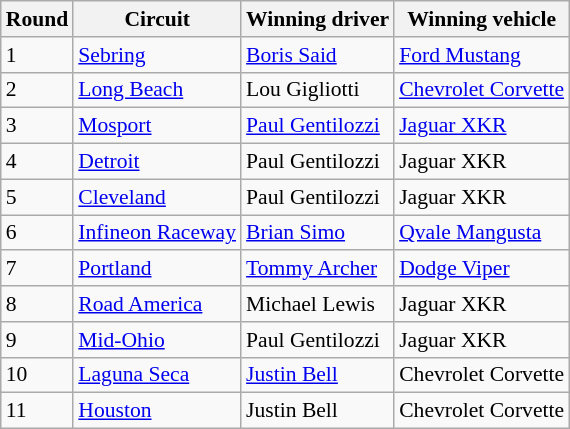<table class="wikitable" style="font-size: 90%;">
<tr>
<th>Round</th>
<th>Circuit</th>
<th>Winning driver</th>
<th>Winning vehicle</th>
</tr>
<tr>
<td>1</td>
<td><a href='#'>Sebring</a></td>
<td> <a href='#'>Boris Said</a></td>
<td><a href='#'>Ford Mustang</a></td>
</tr>
<tr>
<td>2</td>
<td><a href='#'>Long Beach</a></td>
<td> Lou Gigliotti</td>
<td><a href='#'>Chevrolet Corvette</a></td>
</tr>
<tr>
<td>3</td>
<td><a href='#'>Mosport</a></td>
<td> <a href='#'>Paul Gentilozzi</a></td>
<td><a href='#'>Jaguar XKR</a></td>
</tr>
<tr>
<td>4</td>
<td><a href='#'>Detroit</a></td>
<td> Paul Gentilozzi</td>
<td>Jaguar XKR</td>
</tr>
<tr>
<td>5</td>
<td><a href='#'>Cleveland</a></td>
<td> Paul Gentilozzi</td>
<td>Jaguar XKR</td>
</tr>
<tr>
<td>6</td>
<td><a href='#'>Infineon Raceway</a></td>
<td> <a href='#'>Brian Simo</a></td>
<td><a href='#'>Qvale Mangusta</a></td>
</tr>
<tr>
<td>7</td>
<td><a href='#'>Portland</a></td>
<td> <a href='#'>Tommy Archer</a></td>
<td><a href='#'>Dodge Viper</a></td>
</tr>
<tr>
<td>8</td>
<td><a href='#'>Road America</a></td>
<td> Michael Lewis</td>
<td>Jaguar XKR</td>
</tr>
<tr>
<td>9</td>
<td><a href='#'>Mid-Ohio</a></td>
<td> Paul Gentilozzi</td>
<td>Jaguar XKR</td>
</tr>
<tr>
<td>10</td>
<td><a href='#'>Laguna Seca</a></td>
<td> <a href='#'>Justin Bell</a></td>
<td>Chevrolet Corvette</td>
</tr>
<tr>
<td>11</td>
<td><a href='#'>Houston</a></td>
<td> Justin Bell</td>
<td>Chevrolet Corvette</td>
</tr>
</table>
